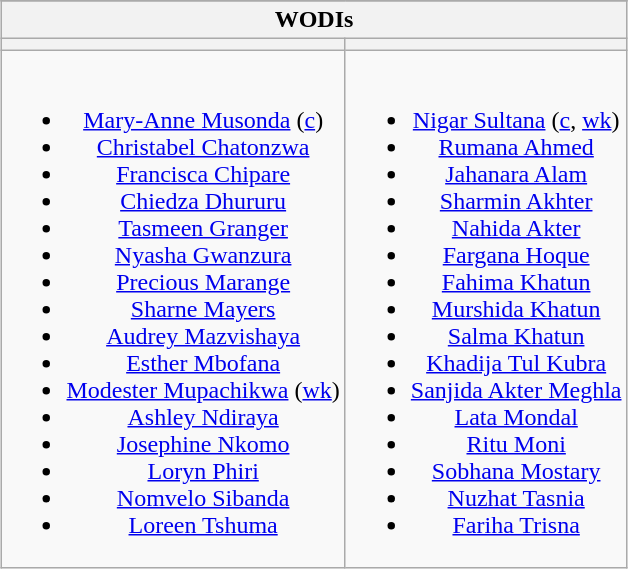<table class="wikitable" style="text-align:center; margin:auto">
<tr>
</tr>
<tr>
<th colspan=2>WODIs</th>
</tr>
<tr>
<th></th>
<th></th>
</tr>
<tr style="vertical-align:top">
<td><br><ul><li><a href='#'>Mary-Anne Musonda</a> (<a href='#'>c</a>)</li><li><a href='#'>Christabel Chatonzwa</a></li><li><a href='#'>Francisca Chipare</a></li><li><a href='#'>Chiedza Dhururu</a></li><li><a href='#'>Tasmeen Granger</a></li><li><a href='#'>Nyasha Gwanzura</a></li><li><a href='#'>Precious Marange</a></li><li><a href='#'>Sharne Mayers</a></li><li><a href='#'>Audrey Mazvishaya</a></li><li><a href='#'>Esther Mbofana</a></li><li><a href='#'>Modester Mupachikwa</a> (<a href='#'>wk</a>)</li><li><a href='#'>Ashley Ndiraya</a></li><li><a href='#'>Josephine Nkomo</a></li><li><a href='#'>Loryn Phiri</a></li><li><a href='#'>Nomvelo Sibanda</a></li><li><a href='#'>Loreen Tshuma</a></li></ul></td>
<td><br><ul><li><a href='#'>Nigar Sultana</a> (<a href='#'>c</a>, <a href='#'>wk</a>)</li><li><a href='#'>Rumana Ahmed</a></li><li><a href='#'>Jahanara Alam</a></li><li><a href='#'>Sharmin Akhter</a></li><li><a href='#'>Nahida Akter</a></li><li><a href='#'>Fargana Hoque</a></li><li><a href='#'>Fahima Khatun</a></li><li><a href='#'>Murshida Khatun</a></li><li><a href='#'>Salma Khatun</a></li><li><a href='#'>Khadija Tul Kubra</a></li><li><a href='#'>Sanjida Akter Meghla</a></li><li><a href='#'>Lata Mondal</a></li><li><a href='#'>Ritu Moni</a></li><li><a href='#'>Sobhana Mostary</a></li><li><a href='#'>Nuzhat Tasnia</a></li><li><a href='#'>Fariha Trisna</a></li></ul></td>
</tr>
</table>
